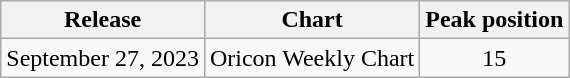<table class="wikitable">
<tr>
<th>Release</th>
<th>Chart</th>
<th>Peak position</th>
</tr>
<tr>
<td rowspan="3">September 27, 2023</td>
<td>Oricon Weekly Chart</td>
<td align="center">15</td>
</tr>
</table>
